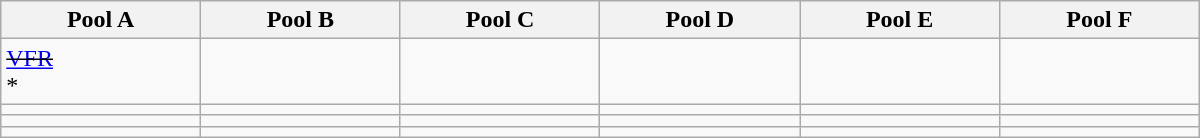<table class="wikitable" width=800 style="white-space:nowrap">
<tr>
<th width=16%>Pool A</th>
<th width=16%>Pool B</th>
<th width=16%>Pool C</th>
<th width=16%>Pool D</th>
<th width=16%>Pool E</th>
<th width=16%>Pool F</th>
</tr>
<tr>
<td><s> <a href='#'>VFR</a></s><br>*</td>
<td></td>
<td></td>
<td></td>
<td></td>
<td></td>
</tr>
<tr>
<td></td>
<td></td>
<td></td>
<td></td>
<td></td>
<td></td>
</tr>
<tr>
<td></td>
<td></td>
<td></td>
<td></td>
<td></td>
<td></td>
</tr>
<tr>
<td></td>
<td></td>
<td></td>
<td></td>
<td></td>
<td></td>
</tr>
</table>
